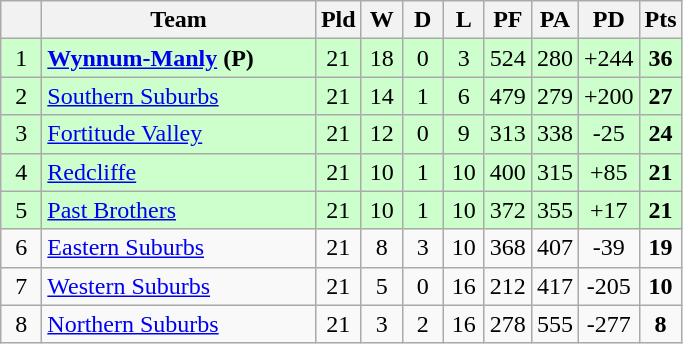<table class="wikitable" style="text-align:center;">
<tr>
<th width="20"></th>
<th width="175">Team</th>
<th width="20">Pld</th>
<th width="20">W</th>
<th width="20">D</th>
<th width="20">L</th>
<th width="20">PF</th>
<th width="20">PA</th>
<th width="20">PD</th>
<th width="20">Pts</th>
</tr>
<tr style="background: #ccffcc;">
<td>1</td>
<td style="text-align:left;"><strong> <a href='#'>Wynnum-Manly</a> (P)</strong></td>
<td>21</td>
<td>18</td>
<td>0</td>
<td>3</td>
<td>524</td>
<td>280</td>
<td>+244</td>
<td><strong>36</strong></td>
</tr>
<tr style="background: #ccffcc;">
<td>2</td>
<td style="text-align:left;"> <a href='#'>Southern Suburbs</a></td>
<td>21</td>
<td>14</td>
<td>1</td>
<td>6</td>
<td>479</td>
<td>279</td>
<td>+200</td>
<td><strong>27</strong></td>
</tr>
<tr style="background: #ccffcc;">
<td>3</td>
<td style="text-align:left;"> <a href='#'>Fortitude Valley</a></td>
<td>21</td>
<td>12</td>
<td>0</td>
<td>9</td>
<td>313</td>
<td>338</td>
<td>-25</td>
<td><strong>24</strong></td>
</tr>
<tr style="background: #ccffcc;">
<td>4</td>
<td style="text-align:left;"> <a href='#'>Redcliffe</a></td>
<td>21</td>
<td>10</td>
<td>1</td>
<td>10</td>
<td>400</td>
<td>315</td>
<td>+85</td>
<td><strong>21</strong></td>
</tr>
<tr style="background: #ccffcc;">
<td>5</td>
<td style="text-align:left;"> <a href='#'>Past Brothers</a></td>
<td>21</td>
<td>10</td>
<td>1</td>
<td>10</td>
<td>372</td>
<td>355</td>
<td>+17</td>
<td><strong>21</strong></td>
</tr>
<tr>
<td>6</td>
<td style="text-align:left;"> <a href='#'>Eastern Suburbs</a></td>
<td>21</td>
<td>8</td>
<td>3</td>
<td>10</td>
<td>368</td>
<td>407</td>
<td>-39</td>
<td><strong>19</strong></td>
</tr>
<tr>
<td>7</td>
<td style="text-align:left;"> <a href='#'>Western Suburbs</a></td>
<td>21</td>
<td>5</td>
<td>0</td>
<td>16</td>
<td>212</td>
<td>417</td>
<td>-205</td>
<td><strong>10</strong></td>
</tr>
<tr>
<td>8</td>
<td style="text-align:left;"> <a href='#'>Northern Suburbs</a></td>
<td>21</td>
<td>3</td>
<td>2</td>
<td>16</td>
<td>278</td>
<td>555</td>
<td>-277</td>
<td><strong>8</strong></td>
</tr>
</table>
